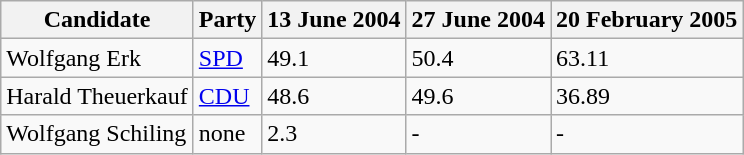<table class="wikitable">
<tr>
<th>Candidate</th>
<th>Party</th>
<th>13 June 2004</th>
<th>27 June 2004</th>
<th>20 February 2005</th>
</tr>
<tr>
<td>Wolfgang Erk</td>
<td><a href='#'>SPD</a></td>
<td>49.1</td>
<td>50.4</td>
<td>63.11</td>
</tr>
<tr>
<td>Harald Theuerkauf</td>
<td><a href='#'>CDU</a></td>
<td>48.6</td>
<td>49.6</td>
<td>36.89</td>
</tr>
<tr>
<td>Wolfgang Schiling</td>
<td>none</td>
<td>2.3</td>
<td>-</td>
<td>-</td>
</tr>
</table>
